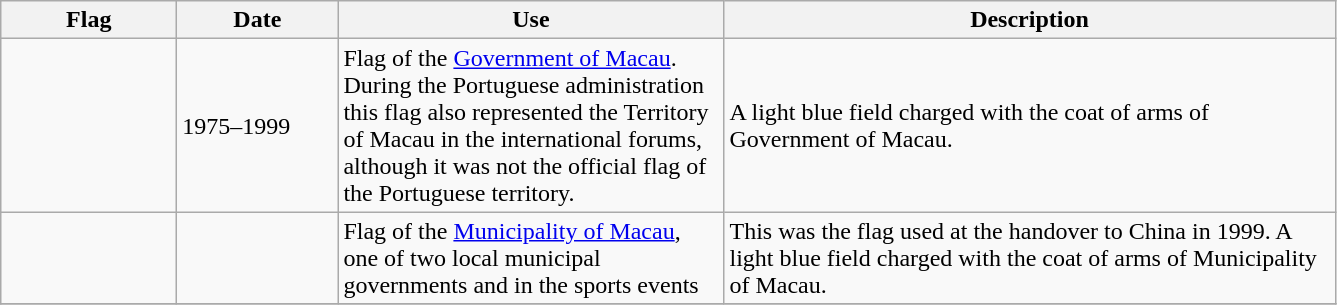<table class="wikitable">
<tr>
<th width="110">Flag</th>
<th width="100">Date</th>
<th width="250">Use</th>
<th width="400">Description</th>
</tr>
<tr>
<td></td>
<td>1975–1999</td>
<td>Flag of the <a href='#'>Government of Macau</a>. During the Portuguese administration this flag also represented the Territory of Macau in the international forums, although it was not the official flag of the Portuguese territory.</td>
<td>A light blue field charged with the coat of arms of Government of Macau.</td>
</tr>
<tr>
<td></td>
<td></td>
<td>Flag of the <a href='#'>Municipality of Macau</a>, one of two local municipal governments and in the sports events</td>
<td>This was the flag used at the handover to China in 1999. A light blue field charged with the coat of arms of Municipality of Macau.</td>
</tr>
<tr>
</tr>
</table>
